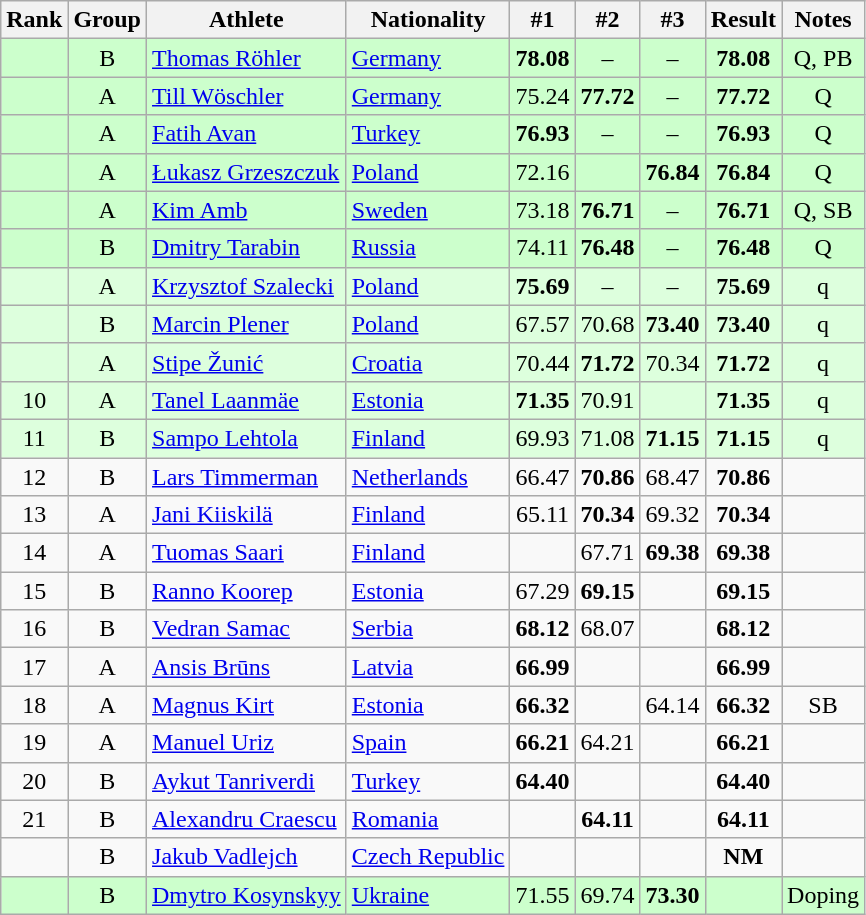<table class="wikitable sortable" style="text-align:center">
<tr>
<th>Rank</th>
<th>Group</th>
<th>Athlete</th>
<th>Nationality</th>
<th>#1</th>
<th>#2</th>
<th>#3</th>
<th>Result</th>
<th>Notes</th>
</tr>
<tr bgcolor=ccffcc>
<td></td>
<td>B</td>
<td align="left"><a href='#'>Thomas Röhler</a></td>
<td align=left> <a href='#'>Germany</a></td>
<td><strong>78.08</strong></td>
<td>–</td>
<td>–</td>
<td><strong>78.08</strong></td>
<td>Q, PB</td>
</tr>
<tr bgcolor=ccffcc>
<td></td>
<td>A</td>
<td align="left"><a href='#'>Till Wöschler</a></td>
<td align=left> <a href='#'>Germany</a></td>
<td>75.24</td>
<td><strong>77.72</strong></td>
<td>–</td>
<td><strong>77.72</strong></td>
<td>Q</td>
</tr>
<tr bgcolor=ccffcc>
<td></td>
<td>A</td>
<td align="left"><a href='#'>Fatih Avan</a></td>
<td align=left> <a href='#'>Turkey</a></td>
<td><strong>76.93</strong></td>
<td>–</td>
<td>–</td>
<td><strong>76.93</strong></td>
<td>Q</td>
</tr>
<tr bgcolor=ccffcc>
<td></td>
<td>A</td>
<td align="left"><a href='#'>Łukasz Grzeszczuk</a></td>
<td align=left> <a href='#'>Poland</a></td>
<td>72.16</td>
<td></td>
<td><strong>76.84</strong></td>
<td><strong>76.84</strong></td>
<td>Q</td>
</tr>
<tr bgcolor=ccffcc>
<td></td>
<td>A</td>
<td align="left"><a href='#'>Kim Amb</a></td>
<td align=left> <a href='#'>Sweden</a></td>
<td>73.18</td>
<td><strong>76.71</strong></td>
<td>–</td>
<td><strong>76.71</strong></td>
<td>Q, SB</td>
</tr>
<tr bgcolor=ccffcc>
<td></td>
<td>B</td>
<td align="left"><a href='#'>Dmitry Tarabin</a></td>
<td align=left> <a href='#'>Russia</a></td>
<td>74.11</td>
<td><strong>76.48</strong></td>
<td>–</td>
<td><strong>76.48</strong></td>
<td>Q</td>
</tr>
<tr bgcolor=ddffdd>
<td></td>
<td>A</td>
<td align="left"><a href='#'>Krzysztof Szalecki</a></td>
<td align=left> <a href='#'>Poland</a></td>
<td><strong>75.69</strong></td>
<td>–</td>
<td>–</td>
<td><strong>75.69</strong></td>
<td>q</td>
</tr>
<tr bgcolor=ddffdd>
<td></td>
<td>B</td>
<td align="left"><a href='#'>Marcin Plener</a></td>
<td align=left> <a href='#'>Poland</a></td>
<td>67.57</td>
<td>70.68</td>
<td><strong>73.40</strong></td>
<td><strong>73.40</strong></td>
<td>q</td>
</tr>
<tr bgcolor=ddffdd>
<td></td>
<td>A</td>
<td align="left"><a href='#'>Stipe Žunić</a></td>
<td align=left> <a href='#'>Croatia</a></td>
<td>70.44</td>
<td><strong>71.72</strong></td>
<td>70.34</td>
<td><strong>71.72</strong></td>
<td>q</td>
</tr>
<tr bgcolor=ddffdd>
<td>10</td>
<td>A</td>
<td align="left"><a href='#'>Tanel Laanmäe</a></td>
<td align=left> <a href='#'>Estonia</a></td>
<td><strong>71.35</strong></td>
<td>70.91</td>
<td></td>
<td><strong>71.35</strong></td>
<td>q</td>
</tr>
<tr bgcolor=ddffdd>
<td>11</td>
<td>B</td>
<td align="left"><a href='#'>Sampo Lehtola</a></td>
<td align=left> <a href='#'>Finland</a></td>
<td>69.93</td>
<td>71.08</td>
<td><strong>71.15</strong></td>
<td><strong>71.15</strong></td>
<td>q</td>
</tr>
<tr>
<td>12</td>
<td>B</td>
<td align="left"><a href='#'>Lars Timmerman</a></td>
<td align=left> <a href='#'>Netherlands</a></td>
<td>66.47</td>
<td><strong>70.86</strong></td>
<td>68.47</td>
<td><strong>70.86</strong></td>
<td></td>
</tr>
<tr>
<td>13</td>
<td>A</td>
<td align="left"><a href='#'>Jani Kiiskilä</a></td>
<td align=left> <a href='#'>Finland</a></td>
<td>65.11</td>
<td><strong>70.34</strong></td>
<td>69.32</td>
<td><strong>70.34</strong></td>
<td></td>
</tr>
<tr>
<td>14</td>
<td>A</td>
<td align="left"><a href='#'>Tuomas Saari</a></td>
<td align=left> <a href='#'>Finland</a></td>
<td></td>
<td>67.71</td>
<td><strong>69.38</strong></td>
<td><strong>69.38</strong></td>
<td></td>
</tr>
<tr>
<td>15</td>
<td>B</td>
<td align="left"><a href='#'>Ranno Koorep</a></td>
<td align=left> <a href='#'>Estonia</a></td>
<td>67.29</td>
<td><strong>69.15</strong></td>
<td></td>
<td><strong>69.15</strong></td>
<td></td>
</tr>
<tr>
<td>16</td>
<td>B</td>
<td align="left"><a href='#'>Vedran Samac</a></td>
<td align=left> <a href='#'>Serbia</a></td>
<td><strong>68.12</strong></td>
<td>68.07</td>
<td></td>
<td><strong>68.12</strong></td>
<td></td>
</tr>
<tr>
<td>17</td>
<td>A</td>
<td align="left"><a href='#'>Ansis Brūns</a></td>
<td align=left> <a href='#'>Latvia</a></td>
<td><strong>66.99</strong></td>
<td></td>
<td></td>
<td><strong>66.99</strong></td>
<td></td>
</tr>
<tr>
<td>18</td>
<td>A</td>
<td align="left"><a href='#'>Magnus Kirt</a></td>
<td align=left> <a href='#'>Estonia</a></td>
<td><strong>66.32</strong></td>
<td></td>
<td>64.14</td>
<td><strong>66.32</strong></td>
<td>SB</td>
</tr>
<tr>
<td>19</td>
<td>A</td>
<td align="left"><a href='#'>Manuel Uriz</a></td>
<td align=left> <a href='#'>Spain</a></td>
<td><strong>66.21</strong></td>
<td>64.21</td>
<td></td>
<td><strong>66.21</strong></td>
<td></td>
</tr>
<tr>
<td>20</td>
<td>B</td>
<td align="left"><a href='#'>Aykut Tanriverdi</a></td>
<td align=left> <a href='#'>Turkey</a></td>
<td><strong>64.40</strong></td>
<td></td>
<td></td>
<td><strong>64.40</strong></td>
<td></td>
</tr>
<tr>
<td>21</td>
<td>B</td>
<td align="left"><a href='#'>Alexandru Craescu</a></td>
<td align=left> <a href='#'>Romania</a></td>
<td></td>
<td><strong>64.11</strong></td>
<td></td>
<td><strong>64.11</strong></td>
<td></td>
</tr>
<tr>
<td></td>
<td>B</td>
<td align="left"><a href='#'>Jakub Vadlejch</a></td>
<td align=left> <a href='#'>Czech Republic</a></td>
<td></td>
<td></td>
<td></td>
<td><strong>NM</strong></td>
<td></td>
</tr>
<tr bgcolor=ccffcc>
<td></td>
<td>B</td>
<td align="left"><a href='#'>Dmytro Kosynskyy</a></td>
<td align=left> <a href='#'>Ukraine</a></td>
<td>71.55</td>
<td>69.74</td>
<td><strong>73.30</strong></td>
<td><strong></strong></td>
<td>Doping</td>
</tr>
</table>
